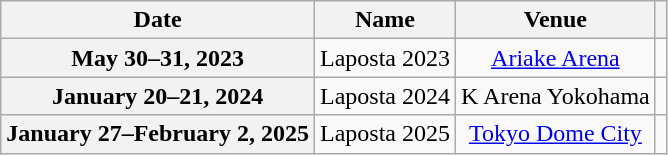<table class="wikitable plainrowheaders" style="text-align:center;">
<tr>
<th>Date</th>
<th>Name</th>
<th>Venue</th>
<th scope="col" class="unsortable"></th>
</tr>
<tr>
<th scope=row>May 30–31, 2023</th>
<td>Laposta 2023</td>
<td><a href='#'>Ariake Arena</a></td>
<td style="text-align:center;"></td>
</tr>
<tr>
<th scope=row>January 20–21, 2024</th>
<td>Laposta 2024</td>
<td>K Arena Yokohama</td>
<td style="text-align:center;"></td>
</tr>
<tr>
<th scope=row>January 27–February 2, 2025</th>
<td>Laposta 2025</td>
<td><a href='#'>Tokyo Dome City</a></td>
<td style="text-align:center;"></td>
</tr>
</table>
